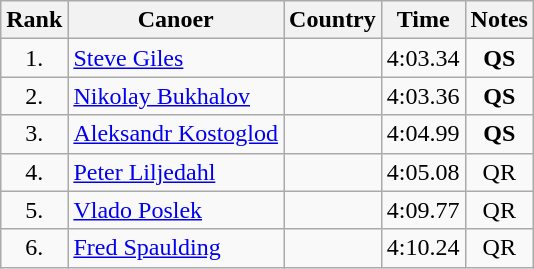<table class="wikitable sortable" style="text-align:center">
<tr>
<th>Rank</th>
<th>Canoer</th>
<th>Country</th>
<th>Time</th>
<th>Notes</th>
</tr>
<tr>
<td>1.</td>
<td align=left athlete><a href='#'>Steve Giles</a></td>
<td align=left athlete></td>
<td>4:03.34</td>
<td><strong>QS</strong></td>
</tr>
<tr>
<td>2.</td>
<td align=left athlete><a href='#'>Nikolay Bukhalov</a></td>
<td align=left athlete></td>
<td>4:03.36</td>
<td><strong>QS</strong></td>
</tr>
<tr>
<td>3.</td>
<td align=left athlete><a href='#'>Aleksandr Kostoglod</a></td>
<td align=left athlete></td>
<td>4:04.99</td>
<td><strong>QS</strong></td>
</tr>
<tr>
<td>4.</td>
<td align=left athlete><a href='#'>Peter Liljedahl</a></td>
<td align=left athlete></td>
<td>4:05.08</td>
<td>QR</td>
</tr>
<tr>
<td>5.</td>
<td align=left athlete><a href='#'>Vlado Poslek</a></td>
<td align=left athlete></td>
<td>4:09.77</td>
<td>QR</td>
</tr>
<tr>
<td>6.</td>
<td align=left athlete><a href='#'>Fred Spaulding</a></td>
<td align=left athlete></td>
<td>4:10.24</td>
<td>QR</td>
</tr>
</table>
